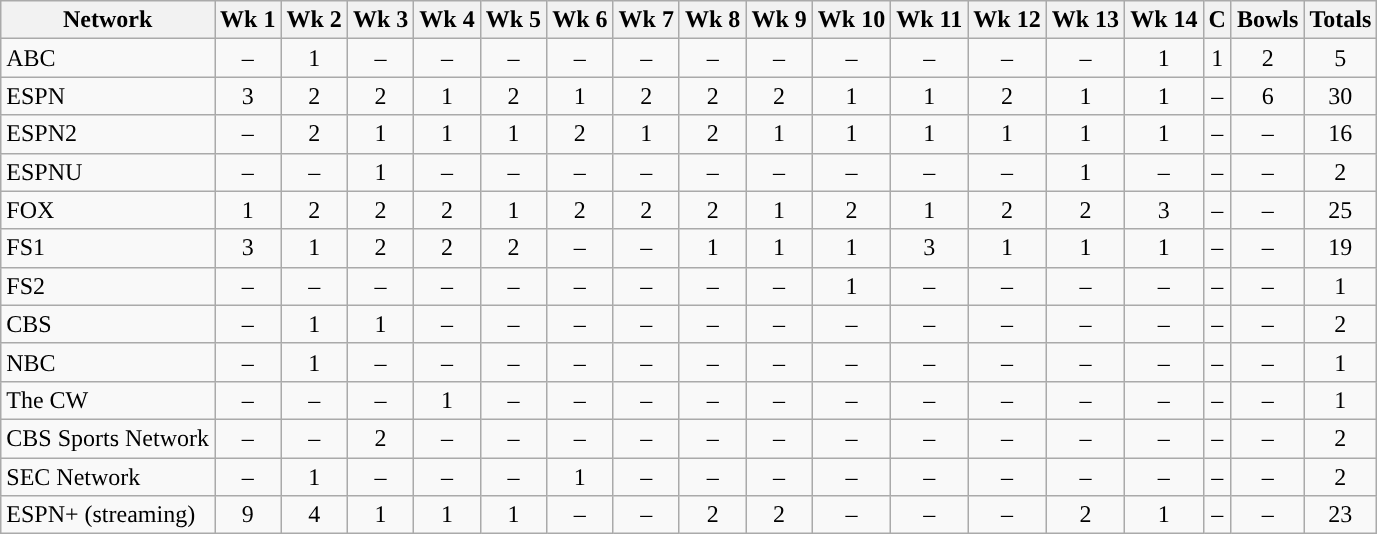<table class="wikitable">
<tr>
<th>Network</th>
<th>Wk 1</th>
<th>Wk 2</th>
<th>Wk 3</th>
<th>Wk 4</th>
<th>Wk 5</th>
<th>Wk 6</th>
<th>Wk 7</th>
<th>Wk 8</th>
<th>Wk 9</th>
<th>Wk 10</th>
<th>Wk 11</th>
<th>Wk 12</th>
<th>Wk 13</th>
<th>Wk 14</th>
<th>C</th>
<th>Bowls</th>
<th>Totals</th>
</tr>
<tr>
<td>ABC</td>
<td style="text-align:center">–</td>
<td style="text-align:center">1</td>
<td style="text-align:center">–</td>
<td style="text-align:center">–</td>
<td style="text-align:center">–</td>
<td style="text-align:center">–</td>
<td style="text-align:center">–</td>
<td style="text-align:center">–</td>
<td style="text-align:center">–</td>
<td style="text-align:center">–</td>
<td style="text-align:center">–</td>
<td style="text-align:center">–</td>
<td style="text-align:center">–</td>
<td style="text-align:center">1</td>
<td style="text-align:center">1</td>
<td style="text-align:center">2</td>
<td style="text-align:center">5</td>
</tr>
<tr>
<td>ESPN</td>
<td style="text-align:center">3</td>
<td style="text-align:center">2</td>
<td style="text-align:center">2</td>
<td style="text-align:center">1</td>
<td style="text-align:center">2</td>
<td style="text-align:center">1</td>
<td style="text-align:center">2</td>
<td style="text-align:center">2</td>
<td style="text-align:center">2</td>
<td style="text-align:center">1</td>
<td style="text-align:center">1</td>
<td style="text-align:center">2</td>
<td style="text-align:center">1</td>
<td style="text-align:center">1</td>
<td style="text-align:center">–</td>
<td style="text-align:center">6</td>
<td style="text-align:center">30</td>
</tr>
<tr>
<td>ESPN2</td>
<td style="text-align:center">–</td>
<td style="text-align:center">2</td>
<td style="text-align:center">1</td>
<td style="text-align:center">1</td>
<td style="text-align:center">1</td>
<td style="text-align:center">2</td>
<td style="text-align:center">1</td>
<td style="text-align:center">2</td>
<td style="text-align:center">1</td>
<td style="text-align:center">1</td>
<td style="text-align:center">1</td>
<td style="text-align:center">1</td>
<td style="text-align:center">1</td>
<td style="text-align:center">1</td>
<td style="text-align:center">–</td>
<td style="text-align:center">–</td>
<td style="text-align:center">16</td>
</tr>
<tr>
<td>ESPNU</td>
<td style="text-align:center">–</td>
<td style="text-align:center">–</td>
<td style="text-align:center">1</td>
<td style="text-align:center">–</td>
<td style="text-align:center">–</td>
<td style="text-align:center">–</td>
<td style="text-align:center">–</td>
<td style="text-align:center">–</td>
<td style="text-align:center">–</td>
<td style="text-align:center">–</td>
<td style="text-align:center">–</td>
<td style="text-align:center">–</td>
<td style="text-align:center">1</td>
<td style="text-align:center">–</td>
<td style="text-align:center">–</td>
<td style="text-align:center">–</td>
<td style="text-align:center">2</td>
</tr>
<tr>
<td>FOX</td>
<td style="text-align:center">1</td>
<td style="text-align:center">2</td>
<td style="text-align:center">2</td>
<td style="text-align:center">2</td>
<td style="text-align:center">1</td>
<td style="text-align:center">2</td>
<td style="text-align:center">2</td>
<td style="text-align:center">2</td>
<td style="text-align:center">1</td>
<td style="text-align:center">2</td>
<td style="text-align:center">1</td>
<td style="text-align:center">2</td>
<td style="text-align:center">2</td>
<td style="text-align:center">3</td>
<td style="text-align:center">–</td>
<td style="text-align:center">–</td>
<td style="text-align:center">25</td>
</tr>
<tr>
<td>FS1</td>
<td style="text-align:center">3</td>
<td style="text-align:center">1</td>
<td style="text-align:center">2</td>
<td style="text-align:center">2</td>
<td style="text-align:center">2</td>
<td style="text-align:center">–</td>
<td style="text-align:center">–</td>
<td style="text-align:center">1</td>
<td style="text-align:center">1</td>
<td style="text-align:center">1</td>
<td style="text-align:center">3</td>
<td style="text-align:center">1</td>
<td style="text-align:center">1</td>
<td style="text-align:center">1</td>
<td style="text-align:center">–</td>
<td style="text-align:center">–</td>
<td style="text-align:center">19</td>
</tr>
<tr>
<td>FS2</td>
<td style="text-align:center">–</td>
<td style="text-align:center">–</td>
<td style="text-align:center">–</td>
<td style="text-align:center">–</td>
<td style="text-align:center">–</td>
<td style="text-align:center">–</td>
<td style="text-align:center">–</td>
<td style="text-align:center">–</td>
<td style="text-align:center">–</td>
<td style="text-align:center">1</td>
<td style="text-align:center">–</td>
<td style="text-align:center">–</td>
<td style="text-align:center">–</td>
<td style="text-align:center">–</td>
<td style="text-align:center">–</td>
<td style="text-align:center">–</td>
<td style="text-align:center">1</td>
</tr>
<tr>
<td>CBS</td>
<td style="text-align:center">–</td>
<td style="text-align:center">1</td>
<td style="text-align:center">1</td>
<td style="text-align:center">–</td>
<td style="text-align:center">–</td>
<td style="text-align:center">–</td>
<td style="text-align:center">–</td>
<td style="text-align:center">–</td>
<td style="text-align:center">–</td>
<td style="text-align:center">–</td>
<td style="text-align:center">–</td>
<td style="text-align:center">–</td>
<td style="text-align:center">–</td>
<td style="text-align:center">–</td>
<td style="text-align:center">–</td>
<td style="text-align:center">–</td>
<td style="text-align:center">2</td>
</tr>
<tr>
<td>NBC</td>
<td style="text-align:center">–</td>
<td style="text-align:center">1</td>
<td style="text-align:center">–</td>
<td style="text-align:center">–</td>
<td style="text-align:center">–</td>
<td style="text-align:center">–</td>
<td style="text-align:center">–</td>
<td style="text-align:center">–</td>
<td style="text-align:center">–</td>
<td style="text-align:center">–</td>
<td style="text-align:center">–</td>
<td style="text-align:center">–</td>
<td style="text-align:center">–</td>
<td style="text-align:center">–</td>
<td style="text-align:center">–</td>
<td style="text-align:center">–</td>
<td style="text-align:center">1</td>
</tr>
<tr>
<td>The CW</td>
<td style="text-align:center">–</td>
<td style="text-align:center">–</td>
<td style="text-align:center">–</td>
<td style="text-align:center">1</td>
<td style="text-align:center">–</td>
<td style="text-align:center">–</td>
<td style="text-align:center">–</td>
<td style="text-align:center">–</td>
<td style="text-align:center">–</td>
<td style="text-align:center">–</td>
<td style="text-align:center">–</td>
<td style="text-align:center">–</td>
<td style="text-align:center">–</td>
<td style="text-align:center">–</td>
<td style="text-align:center">–</td>
<td style="text-align:center">–</td>
<td style="text-align:center">1</td>
</tr>
<tr>
<td>CBS Sports Network</td>
<td style="text-align:center">–</td>
<td style="text-align:center">–</td>
<td style="text-align:center">2</td>
<td style="text-align:center">–</td>
<td style="text-align:center">–</td>
<td style="text-align:center">–</td>
<td style="text-align:center">–</td>
<td style="text-align:center">–</td>
<td style="text-align:center">–</td>
<td style="text-align:center">–</td>
<td style="text-align:center">–</td>
<td style="text-align:center">–</td>
<td style="text-align:center">–</td>
<td style="text-align:center">–</td>
<td style="text-align:center">–</td>
<td style="text-align:center">–</td>
<td style="text-align:center">2</td>
</tr>
<tr>
<td>SEC Network</td>
<td style="text-align:center">–</td>
<td style="text-align:center">1</td>
<td style="text-align:center">–</td>
<td style="text-align:center">–</td>
<td style="text-align:center">–</td>
<td style="text-align:center">1</td>
<td style="text-align:center">–</td>
<td style="text-align:center">–</td>
<td style="text-align:center">–</td>
<td style="text-align:center">–</td>
<td style="text-align:center">–</td>
<td style="text-align:center">–</td>
<td style="text-align:center">–</td>
<td style="text-align:center">–</td>
<td style="text-align:center">–</td>
<td style="text-align:center">–</td>
<td style="text-align:center">2</td>
</tr>
<tr>
<td>ESPN+ (streaming)</td>
<td style="text-align:center">9</td>
<td style="text-align:center">4</td>
<td style="text-align:center">1</td>
<td style="text-align:center">1</td>
<td style="text-align:center">1</td>
<td style="text-align:center">–</td>
<td style="text-align:center">–</td>
<td style="text-align:center">2</td>
<td style="text-align:center">2</td>
<td style="text-align:center">–</td>
<td style="text-align:center">–</td>
<td style="text-align:center">–</td>
<td style="text-align:center">2</td>
<td style="text-align:center">1</td>
<td style="text-align:center">–</td>
<td style="text-align:center">–</td>
<td style="text-align:center">23</td>
</tr>
</table>
